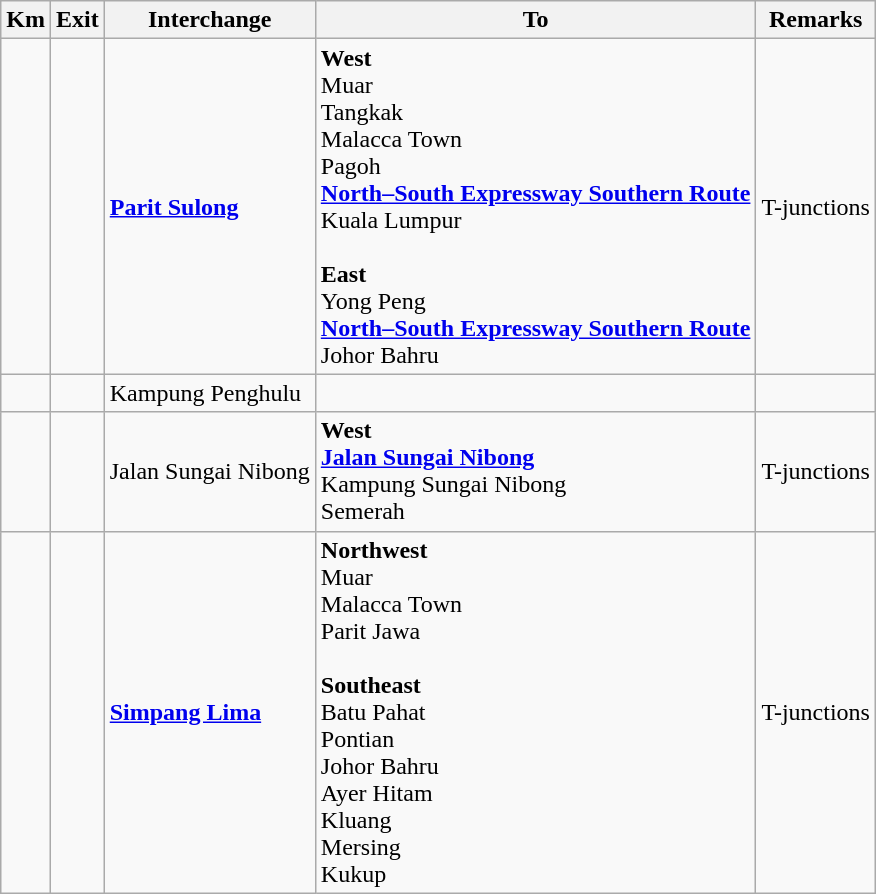<table class="wikitable">
<tr>
<th>Km</th>
<th>Exit</th>
<th>Interchange</th>
<th>To</th>
<th>Remarks</th>
</tr>
<tr>
<td></td>
<td></td>
<td><strong><a href='#'>Parit Sulong</a></strong></td>
<td><strong>West</strong><br> Muar<br> Tangkak<br> Malacca Town<br> Pagoh<br>  <strong><a href='#'>North–South Expressway Southern Route</a></strong><br>Kuala Lumpur<br><br><strong>East</strong><br> Yong Peng<br>  <strong><a href='#'>North–South Expressway Southern Route</a></strong><br>Johor Bahru</td>
<td>T-junctions</td>
</tr>
<tr>
<td></td>
<td></td>
<td>Kampung Penghulu</td>
<td></td>
<td></td>
</tr>
<tr>
<td></td>
<td></td>
<td>Jalan Sungai Nibong</td>
<td><strong>West</strong><br> <strong><a href='#'>Jalan Sungai Nibong</a></strong><br>Kampung Sungai Nibong<br>Semerah</td>
<td>T-junctions</td>
</tr>
<tr>
<td></td>
<td></td>
<td><strong><a href='#'>Simpang Lima</a></strong></td>
<td><strong>Northwest</strong><br> Muar<br> Malacca Town<br> Parit Jawa<br><br><strong>Southeast</strong><br> Batu Pahat<br> Pontian<br> Johor Bahru<br> Ayer Hitam<br> Kluang<br> Mersing<br> Kukup</td>
<td>T-junctions</td>
</tr>
</table>
